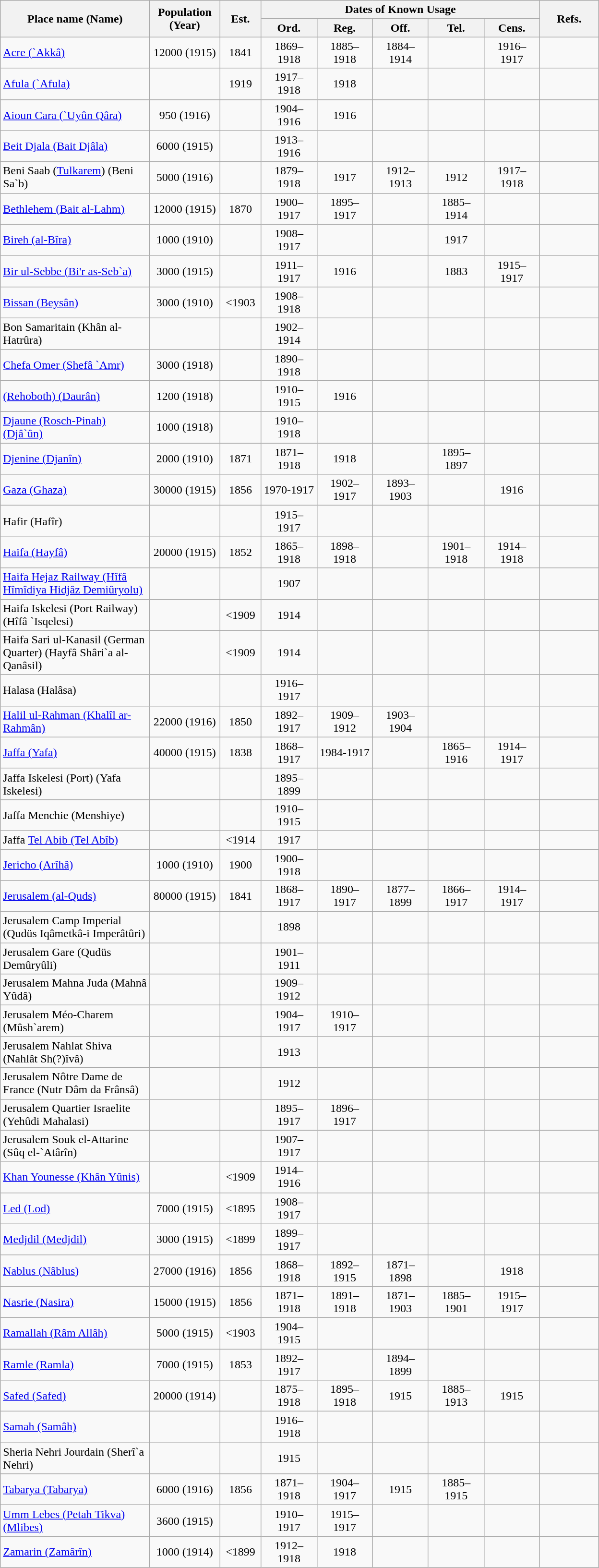<table class="wikitable">
<tr>
<th rowspan="2" width="200">Place name (Name)</th>
<th rowspan="2" width="90">Population<br> (Year)</th>
<th rowspan="2" width="50">Est.</th>
<th colspan="5">Dates of Known Usage</th>
<th rowspan="2" width="75">Refs.</th>
</tr>
<tr>
<th width="70">Ord.</th>
<th width="70">Reg.</th>
<th width="70">Off.</th>
<th width="70">Tel.</th>
<th width="70">Cens.</th>
</tr>
<tr>
<td><a href='#'>Acre (`Akkâ)</a></td>
<td align="center">12000 (1915)</td>
<td align="center">1841</td>
<td align="center">1869–1918</td>
<td align="center">1885–1918</td>
<td align="center">1884–1914</td>
<td align="center"> </td>
<td align="center">1916–1917</td>
<td align="center"></td>
</tr>
<tr>
<td><a href='#'>Afula (`Afula)</a></td>
<td align="center"> </td>
<td align="center">1919</td>
<td align="center">1917–1918</td>
<td align="center">1918</td>
<td align="center"> </td>
<td align="center"> </td>
<td align="center"> </td>
<td align="center"></td>
</tr>
<tr>
<td><a href='#'>Aioun Cara (`Uyûn Qâra)</a></td>
<td align="center">950 (1916)</td>
<td align="center"> </td>
<td align="center">1904–1916</td>
<td align="center">1916</td>
<td align="center"> </td>
<td align="center"> </td>
<td align="center"> </td>
<td align="center"></td>
</tr>
<tr>
<td><a href='#'>Beit Djala (Bait Djâla)</a></td>
<td align="center">6000 (1915)</td>
<td align="center"> </td>
<td align="center">1913–1916</td>
<td align="center"> </td>
<td align="center"> </td>
<td align="center"> </td>
<td align="center"> </td>
<td align="center"></td>
</tr>
<tr>
<td>Beni Saab (<a href='#'>Tulkarem</a>) (Beni Sa`b)</td>
<td align="center">5000 (1916)</td>
<td align="center"> </td>
<td align="center">1879–1918</td>
<td align="center">1917</td>
<td align="center">1912–1913</td>
<td align="center">1912</td>
<td align="center">1917–1918</td>
<td align="center"></td>
</tr>
<tr>
<td><a href='#'>Bethlehem (Bait al-Lahm)</a></td>
<td align="center">12000 (1915)</td>
<td align="center">1870</td>
<td align="center">1900–1917</td>
<td align="center">1895–1917</td>
<td align="center"> </td>
<td align="center">1885–1914</td>
<td align="center"> </td>
<td align="center"></td>
</tr>
<tr>
<td><a href='#'>Bireh (al-Bîra)</a></td>
<td align="center">1000 (1910)</td>
<td align="center"> </td>
<td align="center">1908–1917</td>
<td align="center"> </td>
<td align="center"> </td>
<td align="center">1917</td>
<td align="center"> </td>
<td align="center"></td>
</tr>
<tr>
<td><a href='#'>Bir ul-Sebbe (Bi'r as-Seb`a)</a></td>
<td align="center">3000 (1915)</td>
<td align="center"> </td>
<td align="center">1911–1917</td>
<td align="center">1916</td>
<td align="center"> </td>
<td align="center">1883</td>
<td align="center">1915–1917</td>
<td align="center"></td>
</tr>
<tr>
<td><a href='#'>Bissan (Beysân)</a></td>
<td align="center">3000 (1910)</td>
<td align="center"><1903</td>
<td align="center">1908–1918</td>
<td align="center"> </td>
<td align="center"> </td>
<td align="center"> </td>
<td align="center"> </td>
<td align="center"></td>
</tr>
<tr>
<td>Bon Samaritain (Khân al-Hatrûra)</td>
<td align="center"> </td>
<td align="center"> </td>
<td align="center">1902–1914</td>
<td align="center"> </td>
<td align="center"> </td>
<td align="center"> </td>
<td align="center"> </td>
<td align="center"></td>
</tr>
<tr>
<td><a href='#'>Chefa Omer (Shefâ `Amr)</a></td>
<td align="center">3000 (1918)</td>
<td align="center"> </td>
<td align="center">1890–1918</td>
<td align="center"> </td>
<td align="center"> </td>
<td align="center"> </td>
<td align="center"> </td>
<td align="center"></td>
</tr>
<tr>
<td><a href='#'>(Rehoboth) (Daurân)</a></td>
<td align="center">1200 (1918)</td>
<td align="center"> </td>
<td align="center">1910–1915</td>
<td align="center">1916</td>
<td align="center"> </td>
<td align="center"> </td>
<td align="center"> </td>
<td align="center"></td>
</tr>
<tr>
<td><a href='#'>Djaune (Rosch-Pinah) (Djâ`ûn)</a></td>
<td align="center">1000 (1918)</td>
<td align="center"> </td>
<td align="center">1910–1918</td>
<td align="center"> </td>
<td align="center"> </td>
<td align="center"> </td>
<td align="center"> </td>
<td align="center"></td>
</tr>
<tr>
<td><a href='#'>Djenine (Djanîn)</a></td>
<td align="center">2000 (1910)</td>
<td align="center">1871</td>
<td align="center">1871–1918</td>
<td align="center">1918</td>
<td align="center"> </td>
<td align="center">1895–1897</td>
<td align="center"> </td>
<td align="center"></td>
</tr>
<tr>
<td><a href='#'>Gaza (Ghaza)</a></td>
<td align="center">30000 (1915)</td>
<td align="center">1856</td>
<td align="center">1970-1917</td>
<td align="center">1902–1917</td>
<td align="center">1893–1903</td>
<td align="center"> </td>
<td align="center">1916</td>
<td align="center"></td>
</tr>
<tr>
<td>Hafir (Hafîr)</td>
<td align="center"> </td>
<td align="center"> </td>
<td align="center">1915–1917</td>
<td align="center"> </td>
<td align="center"> </td>
<td align="center"> </td>
<td align="center"> </td>
<td align="center"></td>
</tr>
<tr>
<td><a href='#'>Haifa (Hayfâ)</a></td>
<td align="center">20000 (1915)</td>
<td align="center">1852</td>
<td align="center">1865–1918</td>
<td align="center">1898–1918</td>
<td align="center"> </td>
<td align="center">1901–1918</td>
<td align="center">1914–1918</td>
<td align="center"></td>
</tr>
<tr>
<td><a href='#'>Haifa Hejaz Railway (Hîfâ Hîmîdiya Hidjâz Demiûryolu)</a></td>
<td align="center"> </td>
<td align="center"> </td>
<td align="center">1907</td>
<td align="center"> </td>
<td align="center"> </td>
<td align="center"> </td>
<td align="center"> </td>
<td align="center"></td>
</tr>
<tr>
<td>Haifa Iskelesi (Port Railway) (Hîfâ `Isqelesi)</td>
<td align="center"> </td>
<td align="center"><1909</td>
<td align="center">1914</td>
<td align="center"> </td>
<td align="center"> </td>
<td align="center"> </td>
<td align="center"> </td>
<td align="center"></td>
</tr>
<tr>
<td>Haifa Sari ul-Kanasil (German Quarter) (Hayfâ Shâri`a al-Qanâsil)</td>
<td align="center"> </td>
<td align="center"><1909</td>
<td align="center">1914</td>
<td align="center"> </td>
<td align="center"> </td>
<td align="center"> </td>
<td align="center"> </td>
<td align="center"></td>
</tr>
<tr>
<td>Halasa (Halâsa)</td>
<td align="center"> </td>
<td align="center"> </td>
<td align="center">1916–1917</td>
<td align="center"> </td>
<td align="center"> </td>
<td align="center"> </td>
<td align="center"> </td>
<td align="center"></td>
</tr>
<tr>
<td><a href='#'>Halil ul-Rahman (Khalîl ar-Rahmân)</a></td>
<td align="center">22000 (1916)</td>
<td align="center">1850</td>
<td align="center">1892–1917</td>
<td align="center">1909–1912</td>
<td align="center">1903–1904</td>
<td align="center"> </td>
<td align="center"> </td>
<td align="center"></td>
</tr>
<tr>
<td><a href='#'>Jaffa (Yafa)</a></td>
<td align="center">40000 (1915)</td>
<td align="center">1838</td>
<td align="center">1868–1917</td>
<td align="center">1984-1917</td>
<td align="center"> </td>
<td align="center">1865–1916</td>
<td align="center">1914–1917</td>
<td align="center"></td>
</tr>
<tr>
<td>Jaffa Iskelesi (Port) (Yafa Iskelesi)</td>
<td align="center"> </td>
<td align="center"> </td>
<td align="center">1895–1899</td>
<td align="center"> </td>
<td align="center"> </td>
<td align="center"> </td>
<td align="center"> </td>
<td align="center"></td>
</tr>
<tr>
<td>Jaffa Menchie (Menshiye)</td>
<td align="center"> </td>
<td align="center"> </td>
<td align="center">1910–1915</td>
<td align="center"> </td>
<td align="center"> </td>
<td align="center"> </td>
<td align="center"> </td>
<td align="center"></td>
</tr>
<tr>
<td>Jaffa <a href='#'>Tel Abib (Tel Abîb)</a></td>
<td align="center"> </td>
<td align="center"><1914</td>
<td align="center">1917</td>
<td align="center"> </td>
<td align="center"> </td>
<td align="center"> </td>
<td align="center"> </td>
<td align="center"></td>
</tr>
<tr>
<td><a href='#'>Jericho (Arîhâ)</a></td>
<td align="center">1000 (1910)</td>
<td align="center">1900</td>
<td align="center">1900–1918</td>
<td align="center"> </td>
<td align="center"> </td>
<td align="center"> </td>
<td align="center"> </td>
<td align="center"></td>
</tr>
<tr>
<td><a href='#'>Jerusalem (al-Quds)</a></td>
<td align="center">80000 (1915)</td>
<td align="center">1841</td>
<td align="center">1868–1917</td>
<td align="center">1890–1917</td>
<td align="center">1877–1899</td>
<td align="center">1866–1917</td>
<td align="center">1914–1917</td>
<td align="center"></td>
</tr>
<tr>
<td>Jerusalem Camp Imperial (Qudüs Iqâmetkâ-i Imperâtûri)</td>
<td align="center"> </td>
<td align="center"> </td>
<td align="center">1898</td>
<td align="center"> </td>
<td align="center"> </td>
<td align="center"> </td>
<td align="center"> </td>
<td align="center"></td>
</tr>
<tr>
<td>Jerusalem Gare (Qudüs Demûryûli)</td>
<td align="center"> </td>
<td align="center"> </td>
<td align="center">1901–1911</td>
<td align="center"> </td>
<td align="center"> </td>
<td align="center"> </td>
<td align="center"> </td>
<td align="center"></td>
</tr>
<tr>
<td>Jerusalem Mahna Juda (Mahnâ Yûdâ)</td>
<td align="center"> </td>
<td align="center"> </td>
<td align="center">1909–1912</td>
<td align="center"> </td>
<td align="center"> </td>
<td align="center"> </td>
<td align="center"> </td>
<td align="center"></td>
</tr>
<tr>
<td>Jerusalem Méo-Charem (Mûsh`arem)</td>
<td align="center"> </td>
<td align="center"> </td>
<td align="center">1904–1917</td>
<td align="center">1910–1917</td>
<td align="center"> </td>
<td align="center"> </td>
<td align="center"> </td>
<td align="center"></td>
</tr>
<tr>
<td>Jerusalem Nahlat Shiva (Nahlât Sh(?)îvâ)</td>
<td align="center"> </td>
<td align="center"> </td>
<td align="center">1913</td>
<td align="center"> </td>
<td align="center"> </td>
<td align="center"> </td>
<td align="center"> </td>
<td align="center"></td>
</tr>
<tr>
<td>Jerusalem Nôtre Dame de France (Nutr Dâm da Frânsâ)</td>
<td align="center"> </td>
<td align="center"> </td>
<td align="center">1912</td>
<td align="center"> </td>
<td align="center"> </td>
<td align="center"> </td>
<td align="center"> </td>
<td align="center"></td>
</tr>
<tr>
<td>Jerusalem Quartier Israelite (Yehûdi Mahalasi)</td>
<td align="center"> </td>
<td align="center"> </td>
<td align="center">1895–1917</td>
<td align="center">1896–1917</td>
<td align="center"> </td>
<td align="center"> </td>
<td align="center"> </td>
<td align="center"></td>
</tr>
<tr>
<td>Jerusalem Souk el-Attarine (Sûq el-`Atârîn)</td>
<td align="center"> </td>
<td align="center"> </td>
<td align="center">1907–1917</td>
<td align="center"> </td>
<td align="center"> </td>
<td align="center"> </td>
<td align="center"> </td>
<td align="center"></td>
</tr>
<tr>
<td><a href='#'>Khan Younesse (Khân Yûnis)</a></td>
<td align="center"> </td>
<td align="center"><1909</td>
<td align="center">1914–1916</td>
<td align="center"> </td>
<td align="center"> </td>
<td align="center"> </td>
<td align="center"> </td>
<td align="center"></td>
</tr>
<tr>
<td><a href='#'>Led (Lod)</a></td>
<td align="center">7000 (1915)</td>
<td align="center"><1895</td>
<td align="center">1908–1917</td>
<td align="center"> </td>
<td align="center"> </td>
<td align="center"> </td>
<td align="center"> </td>
<td align="center"></td>
</tr>
<tr>
<td><a href='#'>Medjdil (Medjdil)</a></td>
<td align="center">3000 (1915)</td>
<td align="center"><1899</td>
<td align="center">1899–1917</td>
<td align="center"> </td>
<td align="center"> </td>
<td align="center"> </td>
<td align="center"> </td>
<td align="center"></td>
</tr>
<tr>
<td><a href='#'>Nablus (Nâblus)</a></td>
<td align="center">27000 (1916)</td>
<td align="center">1856</td>
<td align="center">1868–1918</td>
<td align="center">1892–1915</td>
<td align="center">1871–1898</td>
<td align="center"> </td>
<td align="center">1918</td>
<td align="center"></td>
</tr>
<tr>
<td><a href='#'>Nasrie (Nasira)</a></td>
<td align="center">15000 (1915)</td>
<td align="center">1856</td>
<td align="center">1871–1918</td>
<td align="center">1891–1918</td>
<td align="center">1871–1903</td>
<td align="center">1885–1901</td>
<td align="center">1915–1917</td>
<td align="center"></td>
</tr>
<tr>
<td><a href='#'>Ramallah (Râm Allâh)</a></td>
<td align="center">5000 (1915)</td>
<td align="center"><1903</td>
<td align="center">1904–1915</td>
<td align="center"> </td>
<td align="center"> </td>
<td align="center"> </td>
<td align="center"> </td>
<td align="center"></td>
</tr>
<tr>
<td><a href='#'>Ramle (Ramla)</a></td>
<td align="center">7000 (1915)</td>
<td align="center">1853</td>
<td align="center">1892–1917</td>
<td align="center"> </td>
<td align="center">1894–1899</td>
<td align="center"> </td>
<td align="center"> </td>
<td align="center"></td>
</tr>
<tr>
<td><a href='#'>Safed (Safed)</a></td>
<td align="center">20000 (1914)</td>
<td align="center"> </td>
<td align="center">1875–1918</td>
<td align="center">1895–1918</td>
<td align="center">1915</td>
<td align="center">1885–1913</td>
<td align="center">1915</td>
<td align="center"></td>
</tr>
<tr>
<td><a href='#'>Samah (Samâh)</a></td>
<td align="center"> </td>
<td align="center"> </td>
<td align="center">1916–1918</td>
<td align="center"> </td>
<td align="center"> </td>
<td align="center"> </td>
<td align="center"> </td>
<td align="center"></td>
</tr>
<tr>
<td>Sheria Nehri Jourdain (Sherî`a Nehri)</td>
<td align="center"> </td>
<td align="center"> </td>
<td align="center">1915</td>
<td align="center"> </td>
<td align="center"> </td>
<td align="center"> </td>
<td align="center"> </td>
<td align="center"></td>
</tr>
<tr>
<td><a href='#'>Tabarya (Tabarya)</a></td>
<td align="center">6000 (1916)</td>
<td align="center">1856</td>
<td align="center">1871–1918</td>
<td align="center">1904–1917</td>
<td align="center">1915</td>
<td align="center">1885–1915</td>
<td align="center"> </td>
<td align="center"></td>
</tr>
<tr>
<td><a href='#'>Umm Lebes (Petah Tikva) (Mlibes)</a></td>
<td align="center">3600 (1915)</td>
<td align="center"> </td>
<td align="center">1910–1917</td>
<td align="center">1915–1917</td>
<td align="center"> </td>
<td align="center"> </td>
<td align="center"> </td>
<td align="center"></td>
</tr>
<tr>
<td><a href='#'>Zamarin (Zamârîn)</a></td>
<td align="center">1000 (1914)</td>
<td align="center"><1899</td>
<td align="center">1912–1918</td>
<td align="center">1918</td>
<td align="center"> </td>
<td align="center"> </td>
<td align="center"> </td>
<td align="center"></td>
</tr>
</table>
